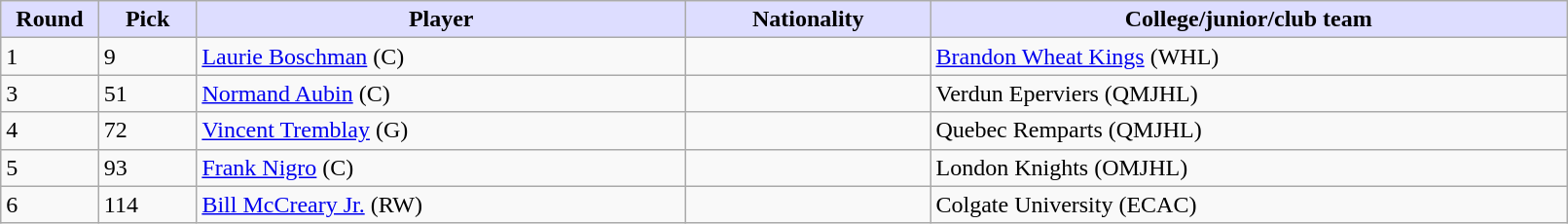<table class="wikitable">
<tr>
<th style="background:#ddf; width:5%;">Round</th>
<th style="background:#ddf; width:5%;">Pick</th>
<th style="background:#ddf; width:25%;">Player</th>
<th style="background:#ddf; width:12.5%;">Nationality</th>
<th style="background:#ddf; width:32.5%;">College/junior/club team</th>
</tr>
<tr>
<td>1</td>
<td>9</td>
<td><a href='#'>Laurie Boschman</a> (C)</td>
<td></td>
<td><a href='#'>Brandon Wheat Kings</a> (WHL)</td>
</tr>
<tr>
<td>3</td>
<td>51</td>
<td><a href='#'>Normand Aubin</a> (C)</td>
<td></td>
<td>Verdun Eperviers (QMJHL)</td>
</tr>
<tr>
<td>4</td>
<td>72</td>
<td><a href='#'>Vincent Tremblay</a> (G)</td>
<td></td>
<td>Quebec Remparts (QMJHL)</td>
</tr>
<tr>
<td>5</td>
<td>93</td>
<td><a href='#'>Frank Nigro</a> (C)</td>
<td></td>
<td>London Knights (OMJHL)</td>
</tr>
<tr>
<td>6</td>
<td>114</td>
<td><a href='#'>Bill McCreary Jr.</a> (RW)</td>
<td></td>
<td>Colgate University (ECAC)</td>
</tr>
</table>
